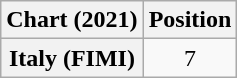<table class="wikitable plainrowheaders" style="text-align:center">
<tr>
<th>Chart (2021)</th>
<th>Position</th>
</tr>
<tr>
<th scope="row">Italy (FIMI)</th>
<td>7</td>
</tr>
</table>
